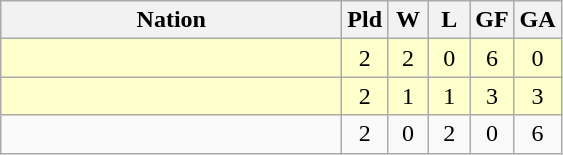<table class=wikitable style="text-align:center">
<tr>
<th width=220]]>Nation</th>
<th width=20]]>Pld</th>
<th width=20>W</th>
<th width=20]]>L</th>
<th width=20]]>GF</th>
<th width=20]]>GA</th>
</tr>
<tr bgcolor=#ffffcc>
<td align=left></td>
<td>2</td>
<td>2</td>
<td>0</td>
<td>6</td>
<td>0</td>
</tr>
<tr bgcolor=#ffffcc>
<td align=left></td>
<td>2</td>
<td>1</td>
<td>1</td>
<td>3</td>
<td>3</td>
</tr>
<tr>
<td align=left></td>
<td>2</td>
<td>0</td>
<td>2</td>
<td>0</td>
<td>6</td>
</tr>
</table>
